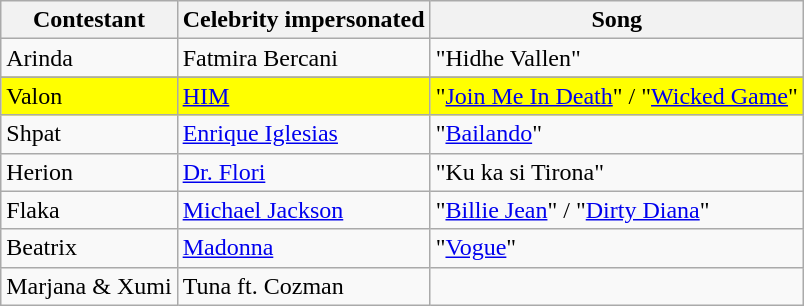<table class="wikitable">
<tr>
<th>Contestant</th>
<th>Celebrity impersonated</th>
<th>Song</th>
</tr>
<tr>
<td>Arinda</td>
<td>Fatmira Bercani</td>
<td>"Hidhe Vallen"</td>
</tr>
<tr>
</tr>
<tr style="background:yellow">
<td>Valon</td>
<td><a href='#'>HIM</a></td>
<td>"<a href='#'>Join Me In Death</a>" / "<a href='#'>Wicked Game</a>"</td>
</tr>
<tr>
<td>Shpat</td>
<td><a href='#'>Enrique Iglesias</a></td>
<td>"<a href='#'>Bailando</a>"</td>
</tr>
<tr>
<td>Herion</td>
<td><a href='#'>Dr. Flori</a></td>
<td>"Ku ka si Tirona"</td>
</tr>
<tr>
<td>Flaka</td>
<td><a href='#'>Michael Jackson</a></td>
<td>"<a href='#'>Billie Jean</a>" / "<a href='#'>Dirty Diana</a>"</td>
</tr>
<tr>
<td>Beatrix</td>
<td><a href='#'>Madonna</a></td>
<td>"<a href='#'>Vogue</a>"</td>
</tr>
<tr>
<td>Marjana & Xumi</td>
<td>Tuna ft. Cozman</td>
<td></td>
</tr>
</table>
